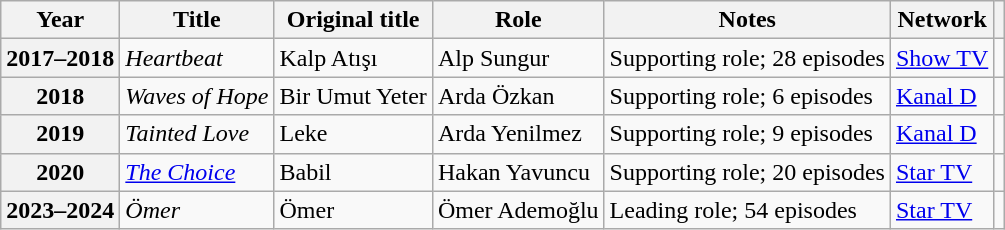<table class="wikitable plainrowheaders sortable"  style=font-size:100%>
<tr>
<th scope="col">Year</th>
<th scope="col">Title</th>
<th scope="col">Original title</th>
<th scope="col">Role</th>
<th scope="col">Notes</th>
<th scope="col" class="unsortable">Network</th>
<th scope="col" class="unsortable"></th>
</tr>
<tr>
<th scope="row">2017–2018</th>
<td><em>Heartbeat</em></td>
<td>Kalp Atışı</td>
<td>Alp Sungur</td>
<td>Supporting role; 28 episodes</td>
<td><a href='#'>Show TV</a></td>
<td></td>
</tr>
<tr>
<th scope="row">2018</th>
<td><em>Waves of Hope</em></td>
<td>Bir Umut Yeter</td>
<td>Arda Özkan</td>
<td>Supporting role; 6 episodes</td>
<td><a href='#'>Kanal D</a></td>
<td></td>
</tr>
<tr>
<th scope="row">2019</th>
<td><em>Tainted Love</em></td>
<td>Leke</td>
<td>Arda Yenilmez</td>
<td>Supporting role; 9 episodes</td>
<td><a href='#'>Kanal D</a></td>
<td></td>
</tr>
<tr>
<th scope="row">2020</th>
<td><em><a href='#'>The Choice</a></em></td>
<td>Babil</td>
<td>Hakan Yavuncu</td>
<td>Supporting role; 20 episodes</td>
<td><a href='#'>Star TV</a></td>
<td></td>
</tr>
<tr>
<th scope="row">2023–2024</th>
<td><em>Ömer</em></td>
<td>Ömer</td>
<td>Ömer Ademoğlu</td>
<td>Leading role; 54 episodes</td>
<td><a href='#'>Star TV</a></td>
<td></td>
</tr>
</table>
